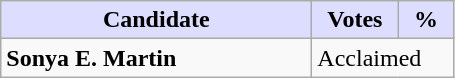<table class="wikitable">
<tr>
<th style="background:#ddf; width:200px;">Candidate</th>
<th style="background:#ddf; width:50px;">Votes</th>
<th style="background:#ddf; width:30px;">%</th>
</tr>
<tr>
<td><strong>Sonya E. Martin</strong></td>
<td colspan="2">Acclaimed</td>
</tr>
</table>
